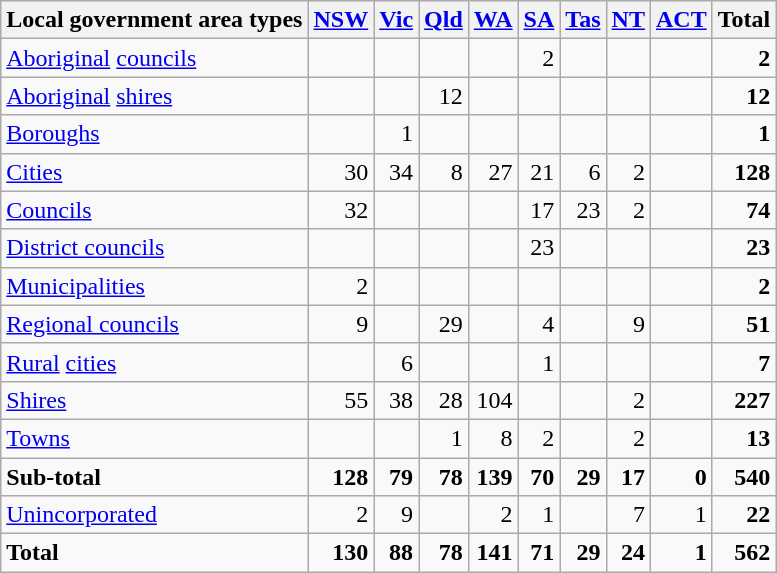<table class="wikitable sortable" style="text-align: right">
<tr>
<th>Local government area types</th>
<th><a href='#'>NSW</a></th>
<th><a href='#'>Vic</a></th>
<th><a href='#'>Qld</a></th>
<th><a href='#'>WA</a></th>
<th><a href='#'>SA</a></th>
<th><a href='#'>Tas</a></th>
<th><a href='#'>NT</a></th>
<th><a href='#'>ACT</a></th>
<th>Total</th>
</tr>
<tr>
<td align=left><a href='#'>Aboriginal</a> <a href='#'>councils</a></td>
<td></td>
<td></td>
<td></td>
<td></td>
<td>2</td>
<td></td>
<td></td>
<td></td>
<td><strong>2</strong></td>
</tr>
<tr>
<td align=left><a href='#'>Aboriginal</a> <a href='#'>shires</a></td>
<td></td>
<td></td>
<td>12</td>
<td></td>
<td></td>
<td></td>
<td></td>
<td></td>
<td><strong>12</strong></td>
</tr>
<tr>
<td align=left><a href='#'>Boroughs</a></td>
<td></td>
<td>1</td>
<td></td>
<td></td>
<td></td>
<td></td>
<td></td>
<td></td>
<td><strong>1</strong></td>
</tr>
<tr>
<td align=left><a href='#'>Cities</a></td>
<td>30</td>
<td>34</td>
<td>8</td>
<td>27</td>
<td>21</td>
<td>6</td>
<td>2</td>
<td></td>
<td><strong>128</strong></td>
</tr>
<tr>
<td align=left><a href='#'>Councils</a></td>
<td>32</td>
<td></td>
<td></td>
<td></td>
<td>17</td>
<td>23</td>
<td>2</td>
<td></td>
<td><strong>74</strong></td>
</tr>
<tr>
<td align=left><a href='#'>District councils</a></td>
<td></td>
<td></td>
<td></td>
<td></td>
<td>23</td>
<td></td>
<td></td>
<td></td>
<td><strong>23</strong></td>
</tr>
<tr>
<td align=left><a href='#'>Municipalities</a></td>
<td>2</td>
<td></td>
<td></td>
<td></td>
<td></td>
<td></td>
<td></td>
<td></td>
<td><strong>2</strong></td>
</tr>
<tr>
<td align=left><a href='#'>Regional councils</a></td>
<td>9</td>
<td></td>
<td>29</td>
<td></td>
<td>4</td>
<td></td>
<td>9</td>
<td></td>
<td><strong>51</strong></td>
</tr>
<tr>
<td align=left><a href='#'>Rural</a> <a href='#'>cities</a></td>
<td></td>
<td>6</td>
<td></td>
<td></td>
<td>1</td>
<td></td>
<td></td>
<td></td>
<td><strong>7</strong></td>
</tr>
<tr>
<td align=left><a href='#'>Shires</a></td>
<td>55</td>
<td>38</td>
<td>28</td>
<td>104</td>
<td></td>
<td></td>
<td>2</td>
<td></td>
<td><strong>227</strong></td>
</tr>
<tr>
<td align=left><a href='#'>Towns</a></td>
<td></td>
<td></td>
<td>1</td>
<td>8</td>
<td>2</td>
<td></td>
<td>2</td>
<td></td>
<td><strong>13</strong></td>
</tr>
<tr>
<td align=left><strong>Sub-total</strong></td>
<td><strong>128</strong></td>
<td><strong>79</strong></td>
<td><strong>78</strong></td>
<td><strong>139</strong></td>
<td><strong>70</strong></td>
<td><strong>29</strong></td>
<td><strong>17</strong></td>
<td><strong>0</strong></td>
<td><strong>540</strong></td>
</tr>
<tr>
<td align=left><a href='#'>Unincorporated</a></td>
<td>2</td>
<td>9</td>
<td></td>
<td>2</td>
<td>1</td>
<td></td>
<td>7</td>
<td>1</td>
<td><strong>22</strong></td>
</tr>
<tr>
<td align=left><strong>Total</strong></td>
<td><strong>130</strong></td>
<td><strong>88</strong></td>
<td><strong>78</strong></td>
<td><strong>141</strong></td>
<td><strong>71</strong></td>
<td><strong>29</strong></td>
<td><strong>24</strong></td>
<td><strong>1</strong></td>
<td><strong>562</strong></td>
</tr>
</table>
